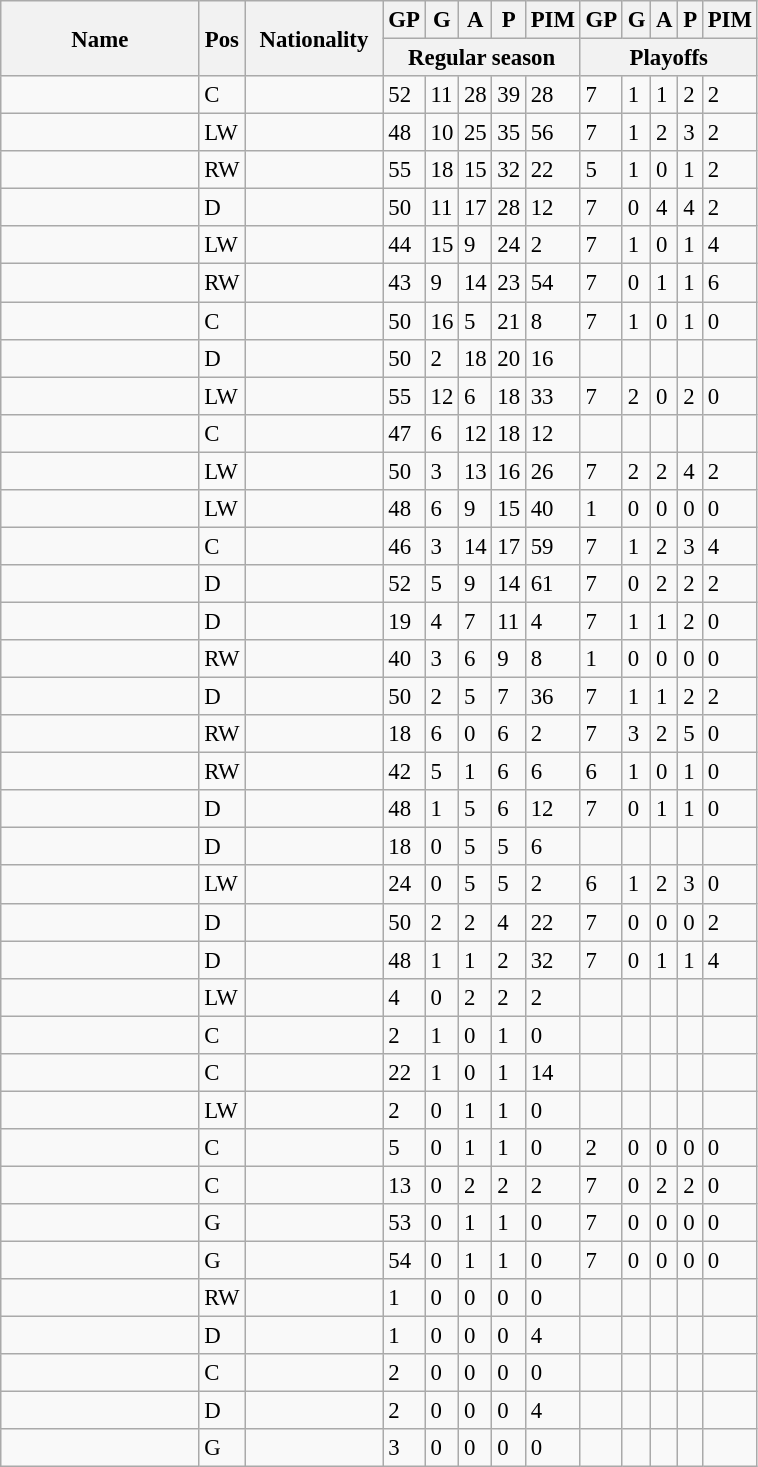<table class="wikitable sortable" style="text-align:left; font-size:95%">
<tr>
<th rowspan="2" width="125px">Name</th>
<th rowspan="2">Pos</th>
<th rowspan="2" width="85px">Nationality</th>
<th>GP</th>
<th>G</th>
<th>A</th>
<th>P</th>
<th>PIM</th>
<th>GP</th>
<th>G</th>
<th>A</th>
<th>P</th>
<th>PIM</th>
</tr>
<tr class="unsortable">
<th colspan="5">Regular season</th>
<th colspan="5">Playoffs</th>
</tr>
<tr>
<td></td>
<td>C</td>
<td></td>
<td>52</td>
<td>11</td>
<td>28</td>
<td>39</td>
<td>28</td>
<td>7</td>
<td>1</td>
<td>1</td>
<td>2</td>
<td>2</td>
</tr>
<tr>
<td></td>
<td>LW</td>
<td></td>
<td>48</td>
<td>10</td>
<td>25</td>
<td>35</td>
<td>56</td>
<td>7</td>
<td>1</td>
<td>2</td>
<td>3</td>
<td>2</td>
</tr>
<tr>
<td></td>
<td>RW</td>
<td></td>
<td>55</td>
<td>18</td>
<td>15</td>
<td>32</td>
<td>22</td>
<td>5</td>
<td>1</td>
<td>0</td>
<td>1</td>
<td>2</td>
</tr>
<tr>
<td></td>
<td>D</td>
<td></td>
<td>50</td>
<td>11</td>
<td>17</td>
<td>28</td>
<td>12</td>
<td>7</td>
<td>0</td>
<td>4</td>
<td>4</td>
<td>2</td>
</tr>
<tr>
<td></td>
<td>LW</td>
<td></td>
<td>44</td>
<td>15</td>
<td>9</td>
<td>24</td>
<td>2</td>
<td>7</td>
<td>1</td>
<td>0</td>
<td>1</td>
<td>4</td>
</tr>
<tr>
<td></td>
<td>RW</td>
<td></td>
<td>43</td>
<td>9</td>
<td>14</td>
<td>23</td>
<td>54</td>
<td>7</td>
<td>0</td>
<td>1</td>
<td>1</td>
<td>6</td>
</tr>
<tr>
<td></td>
<td>C</td>
<td></td>
<td>50</td>
<td>16</td>
<td>5</td>
<td>21</td>
<td>8</td>
<td>7</td>
<td>1</td>
<td>0</td>
<td>1</td>
<td>0</td>
</tr>
<tr>
<td></td>
<td>D</td>
<td></td>
<td>50</td>
<td>2</td>
<td>18</td>
<td>20</td>
<td>16</td>
<td></td>
<td></td>
<td></td>
<td></td>
<td></td>
</tr>
<tr>
<td></td>
<td>LW</td>
<td></td>
<td>55</td>
<td>12</td>
<td>6</td>
<td>18</td>
<td>33</td>
<td>7</td>
<td>2</td>
<td>0</td>
<td>2</td>
<td>0</td>
</tr>
<tr>
<td></td>
<td>C</td>
<td></td>
<td>47</td>
<td>6</td>
<td>12</td>
<td>18</td>
<td>12</td>
<td></td>
<td></td>
<td></td>
<td></td>
<td></td>
</tr>
<tr>
<td></td>
<td>LW</td>
<td></td>
<td>50</td>
<td>3</td>
<td>13</td>
<td>16</td>
<td>26</td>
<td>7</td>
<td>2</td>
<td>2</td>
<td>4</td>
<td>2</td>
</tr>
<tr>
<td></td>
<td>LW</td>
<td></td>
<td>48</td>
<td>6</td>
<td>9</td>
<td>15</td>
<td>40</td>
<td>1</td>
<td>0</td>
<td>0</td>
<td>0</td>
<td>0</td>
</tr>
<tr>
<td></td>
<td>C</td>
<td></td>
<td>46</td>
<td>3</td>
<td>14</td>
<td>17</td>
<td>59</td>
<td>7</td>
<td>1</td>
<td>2</td>
<td>3</td>
<td>4</td>
</tr>
<tr>
<td></td>
<td>D</td>
<td></td>
<td>52</td>
<td>5</td>
<td>9</td>
<td>14</td>
<td>61</td>
<td>7</td>
<td>0</td>
<td>2</td>
<td>2</td>
<td>2</td>
</tr>
<tr>
<td></td>
<td>D</td>
<td></td>
<td>19</td>
<td>4</td>
<td>7</td>
<td>11</td>
<td>4</td>
<td>7</td>
<td>1</td>
<td>1</td>
<td>2</td>
<td>0</td>
</tr>
<tr>
<td></td>
<td>RW</td>
<td></td>
<td>40</td>
<td>3</td>
<td>6</td>
<td>9</td>
<td>8</td>
<td>1</td>
<td>0</td>
<td>0</td>
<td>0</td>
<td>0</td>
</tr>
<tr>
<td></td>
<td>D</td>
<td></td>
<td>50</td>
<td>2</td>
<td>5</td>
<td>7</td>
<td>36</td>
<td>7</td>
<td>1</td>
<td>1</td>
<td>2</td>
<td>2</td>
</tr>
<tr>
<td></td>
<td>RW</td>
<td></td>
<td>18</td>
<td>6</td>
<td>0</td>
<td>6</td>
<td>2</td>
<td>7</td>
<td>3</td>
<td>2</td>
<td>5</td>
<td>0</td>
</tr>
<tr>
<td></td>
<td>RW</td>
<td></td>
<td>42</td>
<td>5</td>
<td>1</td>
<td>6</td>
<td>6</td>
<td>6</td>
<td>1</td>
<td>0</td>
<td>1</td>
<td>0</td>
</tr>
<tr>
<td></td>
<td>D</td>
<td></td>
<td>48</td>
<td>1</td>
<td>5</td>
<td>6</td>
<td>12</td>
<td>7</td>
<td>0</td>
<td>1</td>
<td>1</td>
<td>0</td>
</tr>
<tr>
<td></td>
<td>D</td>
<td></td>
<td>18</td>
<td>0</td>
<td>5</td>
<td>5</td>
<td>6</td>
<td></td>
<td></td>
<td></td>
<td></td>
<td></td>
</tr>
<tr>
<td></td>
<td>LW</td>
<td></td>
<td>24</td>
<td>0</td>
<td>5</td>
<td>5</td>
<td>2</td>
<td>6</td>
<td>1</td>
<td>2</td>
<td>3</td>
<td>0</td>
</tr>
<tr>
<td></td>
<td>D</td>
<td></td>
<td>50</td>
<td>2</td>
<td>2</td>
<td>4</td>
<td>22</td>
<td>7</td>
<td>0</td>
<td>0</td>
<td>0</td>
<td>2</td>
</tr>
<tr>
<td></td>
<td>D</td>
<td></td>
<td>48</td>
<td>1</td>
<td>1</td>
<td>2</td>
<td>32</td>
<td>7</td>
<td>0</td>
<td>1</td>
<td>1</td>
<td>4</td>
</tr>
<tr>
<td></td>
<td>LW</td>
<td></td>
<td>4</td>
<td>0</td>
<td>2</td>
<td>2</td>
<td>2</td>
<td></td>
<td></td>
<td></td>
<td></td>
<td></td>
</tr>
<tr>
<td></td>
<td>C</td>
<td></td>
<td>2</td>
<td>1</td>
<td>0</td>
<td>1</td>
<td>0</td>
<td></td>
<td></td>
<td></td>
<td></td>
<td></td>
</tr>
<tr>
<td></td>
<td>C</td>
<td></td>
<td>22</td>
<td>1</td>
<td>0</td>
<td>1</td>
<td>14</td>
<td></td>
<td></td>
<td></td>
<td></td>
<td></td>
</tr>
<tr>
<td></td>
<td>LW</td>
<td></td>
<td>2</td>
<td>0</td>
<td>1</td>
<td>1</td>
<td>0</td>
<td></td>
<td></td>
<td></td>
<td></td>
<td></td>
</tr>
<tr>
<td></td>
<td>C</td>
<td></td>
<td>5</td>
<td>0</td>
<td>1</td>
<td>1</td>
<td>0</td>
<td>2</td>
<td>0</td>
<td>0</td>
<td>0</td>
<td>0</td>
</tr>
<tr>
<td></td>
<td>C</td>
<td></td>
<td>13</td>
<td>0</td>
<td>2</td>
<td>2</td>
<td>2</td>
<td>7</td>
<td>0</td>
<td>2</td>
<td>2</td>
<td>0</td>
</tr>
<tr>
<td></td>
<td>G</td>
<td></td>
<td>53</td>
<td>0</td>
<td>1</td>
<td>1</td>
<td>0</td>
<td>7</td>
<td>0</td>
<td>0</td>
<td>0</td>
<td>0</td>
</tr>
<tr>
<td></td>
<td>G</td>
<td></td>
<td>54</td>
<td>0</td>
<td>1</td>
<td>1</td>
<td>0</td>
<td>7</td>
<td>0</td>
<td>0</td>
<td>0</td>
<td>0</td>
</tr>
<tr>
<td></td>
<td>RW</td>
<td></td>
<td>1</td>
<td>0</td>
<td>0</td>
<td>0</td>
<td>0</td>
<td></td>
<td></td>
<td></td>
<td></td>
<td></td>
</tr>
<tr>
<td></td>
<td>D</td>
<td></td>
<td>1</td>
<td>0</td>
<td>0</td>
<td>0</td>
<td>4</td>
<td></td>
<td></td>
<td></td>
<td></td>
<td></td>
</tr>
<tr>
<td></td>
<td>C</td>
<td></td>
<td>2</td>
<td>0</td>
<td>0</td>
<td>0</td>
<td>0</td>
<td></td>
<td></td>
<td></td>
<td></td>
<td></td>
</tr>
<tr>
<td></td>
<td>D</td>
<td></td>
<td>2</td>
<td>0</td>
<td>0</td>
<td>0</td>
<td>4</td>
<td></td>
<td></td>
<td></td>
<td></td>
<td></td>
</tr>
<tr>
<td></td>
<td>G</td>
<td></td>
<td>3</td>
<td>0</td>
<td>0</td>
<td>0</td>
<td>0</td>
<td></td>
<td></td>
<td></td>
<td></td>
<td></td>
</tr>
</table>
